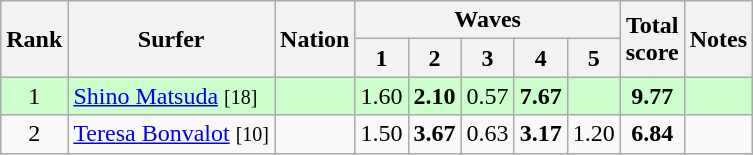<table class="wikitable sortable" style="text-align:center">
<tr>
<th rowspan=2>Rank</th>
<th rowspan=2>Surfer</th>
<th rowspan=2>Nation</th>
<th colspan=5>Waves</th>
<th rowspan=2>Total<br>score</th>
<th rowspan=2>Notes</th>
</tr>
<tr>
<th>1</th>
<th>2</th>
<th>3</th>
<th>4</th>
<th>5</th>
</tr>
<tr bgcolor=ccffcc>
<td>1</td>
<td align=left><a href='#'>Shino Matsuda</a> <small>[18]</small></td>
<td align=left></td>
<td>1.60</td>
<td><strong>2.10</strong></td>
<td>0.57</td>
<td><strong>7.67</strong></td>
<td></td>
<td><strong>9.77</strong></td>
<td></td>
</tr>
<tr>
<td>2</td>
<td align=left><a href='#'>Teresa Bonvalot</a> <small>[10]</small></td>
<td align=left></td>
<td>1.50</td>
<td><strong>3.67</strong></td>
<td>0.63</td>
<td><strong>3.17</strong></td>
<td>1.20</td>
<td><strong>6.84</strong></td>
<td></td>
</tr>
</table>
